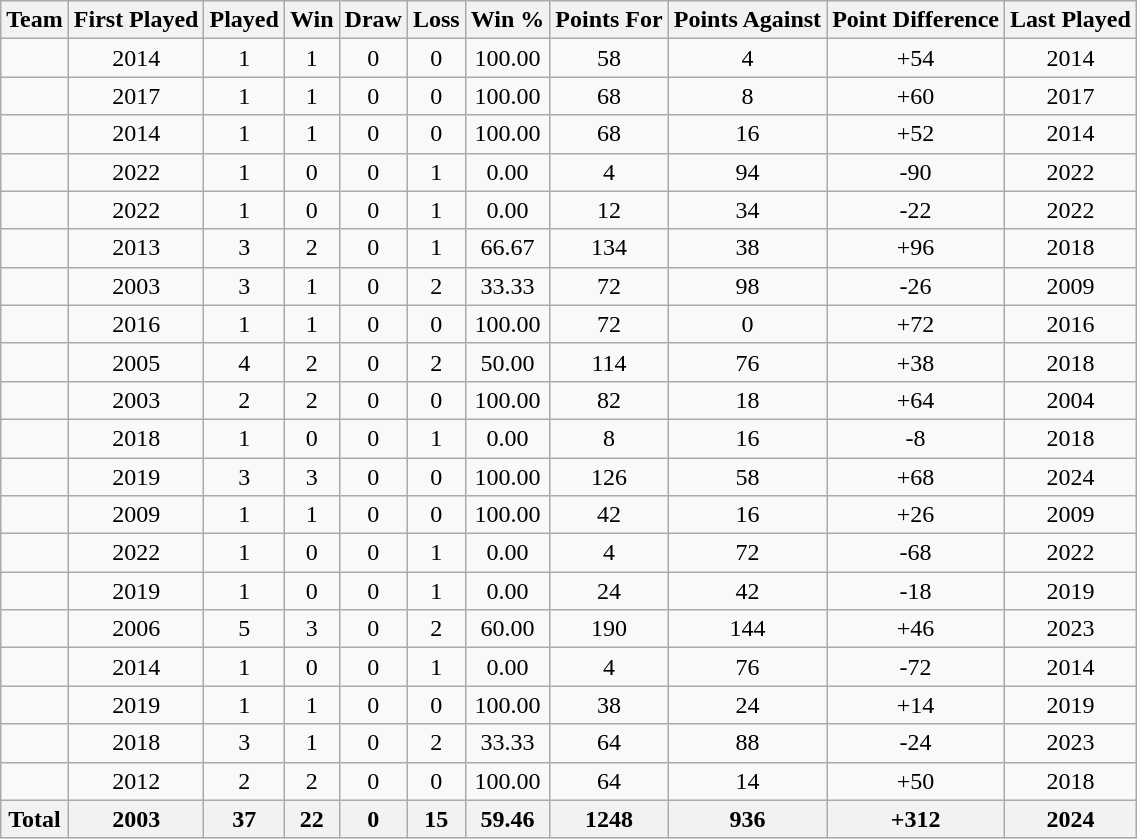<table class="sortable wikitable" style="text-align: center;">
<tr>
<th>Team</th>
<th>First Played</th>
<th>Played</th>
<th>Win</th>
<th>Draw</th>
<th>Loss</th>
<th>Win %</th>
<th>Points For</th>
<th>Points Against</th>
<th>Point Difference</th>
<th>Last Played</th>
</tr>
<tr>
<td style="text-align: left;"></td>
<td>2014</td>
<td>1</td>
<td>1</td>
<td>0</td>
<td>0</td>
<td>100.00</td>
<td>58</td>
<td>4</td>
<td>+54</td>
<td>2014</td>
</tr>
<tr>
<td style="text-align: left;"></td>
<td>2017</td>
<td>1</td>
<td>1</td>
<td>0</td>
<td>0</td>
<td>100.00</td>
<td>68</td>
<td>8</td>
<td>+60</td>
<td>2017</td>
</tr>
<tr>
<td style="text-align: left;"></td>
<td>2014</td>
<td>1</td>
<td>1</td>
<td>0</td>
<td>0</td>
<td>100.00</td>
<td>68</td>
<td>16</td>
<td>+52</td>
<td>2014</td>
</tr>
<tr>
<td style="text-align: left;"></td>
<td>2022</td>
<td>1</td>
<td>0</td>
<td>0</td>
<td>1</td>
<td>0.00</td>
<td>4</td>
<td>94</td>
<td>-90</td>
<td>2022</td>
</tr>
<tr>
<td style="text-align: left;"></td>
<td>2022</td>
<td>1</td>
<td>0</td>
<td>0</td>
<td>1</td>
<td>0.00</td>
<td>12</td>
<td>34</td>
<td>-22</td>
<td>2022</td>
</tr>
<tr>
<td style="text-align: left;"></td>
<td>2013</td>
<td>3</td>
<td>2</td>
<td>0</td>
<td>1</td>
<td>66.67</td>
<td>134</td>
<td>38</td>
<td>+96</td>
<td>2018</td>
</tr>
<tr>
<td style="text-align: left;"></td>
<td>2003</td>
<td>3</td>
<td>1</td>
<td>0</td>
<td>2</td>
<td>33.33</td>
<td>72</td>
<td>98</td>
<td>-26</td>
<td>2009</td>
</tr>
<tr>
<td style="text-align: left;"></td>
<td>2016</td>
<td>1</td>
<td>1</td>
<td>0</td>
<td>0</td>
<td>100.00</td>
<td>72</td>
<td>0</td>
<td>+72</td>
<td>2016</td>
</tr>
<tr>
<td style="text-align: left;"></td>
<td>2005</td>
<td>4</td>
<td>2</td>
<td>0</td>
<td>2</td>
<td>50.00</td>
<td>114</td>
<td>76</td>
<td>+38</td>
<td>2018</td>
</tr>
<tr>
<td style="text-align: left;"></td>
<td>2003</td>
<td>2</td>
<td>2</td>
<td>0</td>
<td>0</td>
<td>100.00</td>
<td>82</td>
<td>18</td>
<td>+64</td>
<td>2004</td>
</tr>
<tr>
<td style="text-align: left;"></td>
<td>2018</td>
<td>1</td>
<td>0</td>
<td>0</td>
<td>1</td>
<td>0.00</td>
<td>8</td>
<td>16</td>
<td>-8</td>
<td>2018</td>
</tr>
<tr>
<td style="text-align: left;"></td>
<td>2019</td>
<td>3</td>
<td>3</td>
<td>0</td>
<td>0</td>
<td>100.00</td>
<td>126</td>
<td>58</td>
<td>+68</td>
<td>2024</td>
</tr>
<tr>
<td style="text-align: left;"></td>
<td>2009</td>
<td>1</td>
<td>1</td>
<td>0</td>
<td>0</td>
<td>100.00</td>
<td>42</td>
<td>16</td>
<td>+26</td>
<td>2009</td>
</tr>
<tr>
<td style="text-align: left;"></td>
<td>2022</td>
<td>1</td>
<td>0</td>
<td>0</td>
<td>1</td>
<td>0.00</td>
<td>4</td>
<td>72</td>
<td>-68</td>
<td>2022</td>
</tr>
<tr>
<td style="text-align: left;"></td>
<td>2019</td>
<td>1</td>
<td>0</td>
<td>0</td>
<td>1</td>
<td>0.00</td>
<td>24</td>
<td>42</td>
<td>-18</td>
<td>2019</td>
</tr>
<tr>
<td style="text-align: left;"></td>
<td>2006</td>
<td>5</td>
<td>3</td>
<td>0</td>
<td>2</td>
<td>60.00</td>
<td>190</td>
<td>144</td>
<td>+46</td>
<td>2023</td>
</tr>
<tr>
<td style="text-align: left;"></td>
<td>2014</td>
<td>1</td>
<td>0</td>
<td>0</td>
<td>1</td>
<td>0.00</td>
<td>4</td>
<td>76</td>
<td>-72</td>
<td>2014</td>
</tr>
<tr>
<td style="text-align: left;"></td>
<td>2019</td>
<td>1</td>
<td>1</td>
<td>0</td>
<td>0</td>
<td>100.00</td>
<td>38</td>
<td>24</td>
<td>+14</td>
<td>2019</td>
</tr>
<tr>
<td style="text-align: left;"></td>
<td>2018</td>
<td>3</td>
<td>1</td>
<td>0</td>
<td>2</td>
<td>33.33</td>
<td>64</td>
<td>88</td>
<td>-24</td>
<td>2023</td>
</tr>
<tr>
<td style="text-align: left;"></td>
<td>2012</td>
<td>2</td>
<td>2</td>
<td>0</td>
<td>0</td>
<td>100.00</td>
<td>64</td>
<td>14</td>
<td>+50</td>
<td>2018</td>
</tr>
<tr>
<th><strong>Total</strong></th>
<th><strong>2003</strong></th>
<th>37</th>
<th>22</th>
<th><strong>0</strong></th>
<th>15</th>
<th>59.46</th>
<th>1248</th>
<th>936</th>
<th>+312</th>
<th><strong>2024</strong></th>
</tr>
</table>
